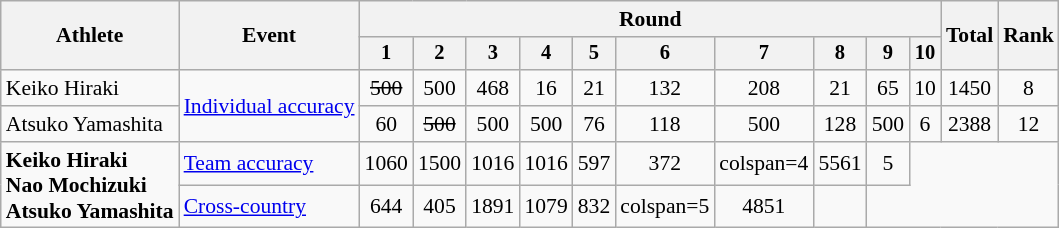<table class=wikitable style=font-size:90%;text-align:center>
<tr>
<th rowspan="2">Athlete</th>
<th rowspan="2">Event</th>
<th colspan=10>Round</th>
<th rowspan=2>Total</th>
<th rowspan=2>Rank</th>
</tr>
<tr style="font-size:95%">
<th>1</th>
<th>2</th>
<th>3</th>
<th>4</th>
<th>5</th>
<th>6</th>
<th>7</th>
<th>8</th>
<th>9</th>
<th>10</th>
</tr>
<tr>
<td style="text-align:left">Keiko Hiraki</td>
<td style="text-align:left" rowspan=2><a href='#'>Individual accuracy</a></td>
<td><s>500</s></td>
<td>500</td>
<td>468</td>
<td>16</td>
<td>21</td>
<td>132</td>
<td>208</td>
<td>21</td>
<td>65</td>
<td>10</td>
<td>1450</td>
<td>8</td>
</tr>
<tr>
<td style="text-align:left">Atsuko Yamashita</td>
<td>60</td>
<td><s>500</s></td>
<td>500</td>
<td>500</td>
<td>76</td>
<td>118</td>
<td>500</td>
<td>128</td>
<td>500</td>
<td>6</td>
<td>2388</td>
<td>12</td>
</tr>
<tr>
<td style="text-align:left" rowspan=2><strong>Keiko Hiraki<br>Nao Mochizuki<br>Atsuko Yamashita</strong></td>
<td style="text-align:left"><a href='#'>Team accuracy</a></td>
<td>1060</td>
<td>1500</td>
<td>1016</td>
<td>1016</td>
<td>597</td>
<td>372</td>
<td>colspan=4 </td>
<td>5561</td>
<td>5</td>
</tr>
<tr>
<td style="text-align:left"><a href='#'>Cross-country</a></td>
<td>644</td>
<td>405</td>
<td>1891</td>
<td>1079</td>
<td>832</td>
<td>colspan=5 </td>
<td>4851</td>
<td></td>
</tr>
</table>
